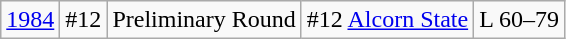<table class="wikitable">
<tr align="center">
<td><a href='#'>1984</a></td>
<td>#12</td>
<td>Preliminary Round</td>
<td>#12 <a href='#'>Alcorn State</a></td>
<td>L 60–79</td>
</tr>
</table>
